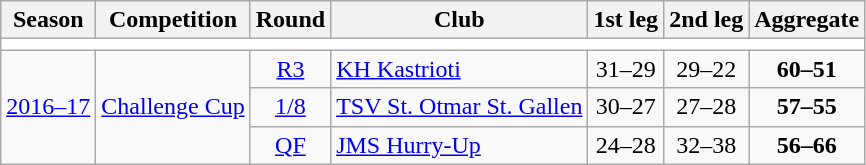<table class="wikitable">
<tr>
<th>Season</th>
<th>Competition</th>
<th>Round</th>
<th>Club</th>
<th>1st leg</th>
<th>2nd leg</th>
<th>Aggregate</th>
</tr>
<tr>
<td colspan="7" bgcolor=white></td>
</tr>
<tr>
<td rowspan="3"><a href='#'>2016–17</a></td>
<td rowspan="3"><a href='#'>Challenge Cup</a></td>
<td style="text-align:center;"><a href='#'>R3</a></td>
<td> <a href='#'>KH Kastrioti</a></td>
<td style="text-align:center;">31–29</td>
<td style="text-align:center;">29–22</td>
<td style="text-align:center;"><strong>60–51</strong></td>
</tr>
<tr>
<td style="text-align:center;"><a href='#'>1/8</a></td>
<td> <a href='#'>TSV St. Otmar St. Gallen</a></td>
<td style="text-align:center;">30–27</td>
<td style="text-align:center;">27–28</td>
<td style="text-align:center;"><strong>57–55</strong></td>
</tr>
<tr>
<td style="text-align:center;"><a href='#'>QF</a></td>
<td> <a href='#'>JMS Hurry-Up</a></td>
<td style="text-align:center;">24–28</td>
<td style="text-align:center;">32–38</td>
<td style="text-align:center;"><strong>56–66</strong></td>
</tr>
</table>
